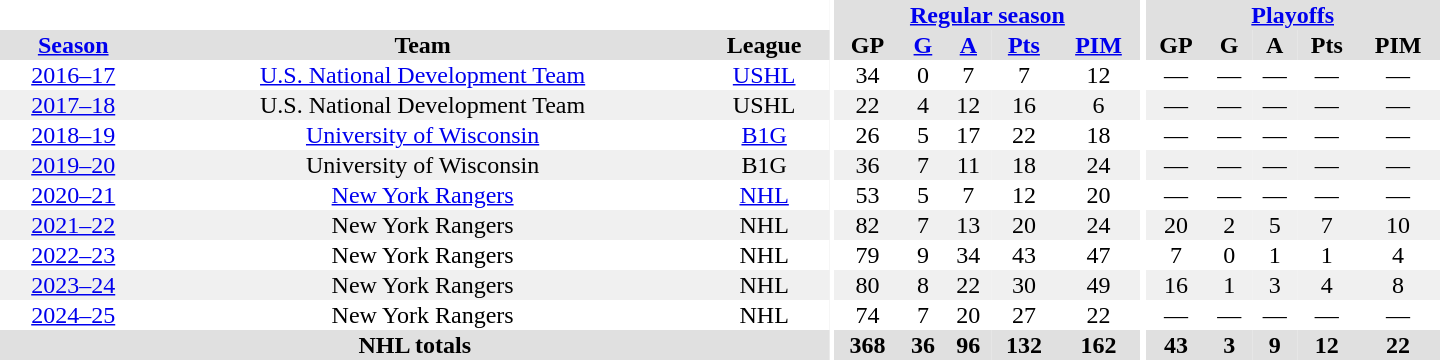<table border="0" cellpadding="1" cellspacing="0" style="text-align:center; width:60em;">
<tr bgcolor="#e0e0e0">
<th colspan="3" bgcolor="#ffffff"></th>
<th rowspan="99" bgcolor="#ffffff"></th>
<th colspan="5"><a href='#'>Regular season</a></th>
<th rowspan="99" bgcolor="#ffffff"></th>
<th colspan="5"><a href='#'>Playoffs</a></th>
</tr>
<tr bgcolor="#e0e0e0">
<th><a href='#'>Season</a></th>
<th>Team</th>
<th>League</th>
<th>GP</th>
<th><a href='#'>G</a></th>
<th><a href='#'>A</a></th>
<th><a href='#'>Pts</a></th>
<th><a href='#'>PIM</a></th>
<th>GP</th>
<th>G</th>
<th>A</th>
<th>Pts</th>
<th>PIM</th>
</tr>
<tr>
<td><a href='#'>2016–17</a></td>
<td><a href='#'>U.S. National Development Team</a></td>
<td><a href='#'>USHL</a></td>
<td>34</td>
<td>0</td>
<td>7</td>
<td>7</td>
<td>12</td>
<td>—</td>
<td>—</td>
<td>—</td>
<td>—</td>
<td>—</td>
</tr>
<tr bgcolor="#f0f0f0">
<td><a href='#'>2017–18</a></td>
<td>U.S. National Development Team</td>
<td>USHL</td>
<td>22</td>
<td>4</td>
<td>12</td>
<td>16</td>
<td>6</td>
<td>—</td>
<td>—</td>
<td>—</td>
<td>—</td>
<td>—</td>
</tr>
<tr>
<td><a href='#'>2018–19</a></td>
<td><a href='#'>University of Wisconsin</a></td>
<td><a href='#'>B1G</a></td>
<td>26</td>
<td>5</td>
<td>17</td>
<td>22</td>
<td>18</td>
<td>—</td>
<td>—</td>
<td>—</td>
<td>—</td>
<td>—</td>
</tr>
<tr bgcolor="#f0f0f0">
<td><a href='#'>2019–20</a></td>
<td>University of Wisconsin</td>
<td>B1G</td>
<td>36</td>
<td>7</td>
<td>11</td>
<td>18</td>
<td>24</td>
<td>—</td>
<td>—</td>
<td>—</td>
<td>—</td>
<td>—</td>
</tr>
<tr>
<td><a href='#'>2020–21</a></td>
<td><a href='#'>New York Rangers</a></td>
<td><a href='#'>NHL</a></td>
<td>53</td>
<td>5</td>
<td>7</td>
<td>12</td>
<td>20</td>
<td>—</td>
<td>—</td>
<td>—</td>
<td>—</td>
<td>—</td>
</tr>
<tr bgcolor="#f0f0f0">
<td><a href='#'>2021–22</a></td>
<td>New York Rangers</td>
<td>NHL</td>
<td>82</td>
<td>7</td>
<td>13</td>
<td>20</td>
<td>24</td>
<td>20</td>
<td>2</td>
<td>5</td>
<td>7</td>
<td>10</td>
</tr>
<tr>
<td><a href='#'>2022–23</a></td>
<td>New York Rangers</td>
<td>NHL</td>
<td>79</td>
<td>9</td>
<td>34</td>
<td>43</td>
<td>47</td>
<td>7</td>
<td>0</td>
<td>1</td>
<td>1</td>
<td>4</td>
</tr>
<tr bgcolor="#f0f0f0">
<td><a href='#'>2023–24</a></td>
<td>New York Rangers</td>
<td>NHL</td>
<td>80</td>
<td>8</td>
<td>22</td>
<td>30</td>
<td>49</td>
<td>16</td>
<td>1</td>
<td>3</td>
<td>4</td>
<td>8</td>
</tr>
<tr>
<td><a href='#'>2024–25</a></td>
<td>New York Rangers</td>
<td>NHL</td>
<td>74</td>
<td>7</td>
<td>20</td>
<td>27</td>
<td>22</td>
<td>—</td>
<td>—</td>
<td>—</td>
<td>—</td>
<td>—</td>
</tr>
<tr bgcolor="#e0e0e0">
<th colspan="3">NHL totals</th>
<th>368</th>
<th>36</th>
<th>96</th>
<th>132</th>
<th>162</th>
<th>43</th>
<th>3</th>
<th>9</th>
<th>12</th>
<th>22</th>
</tr>
</table>
